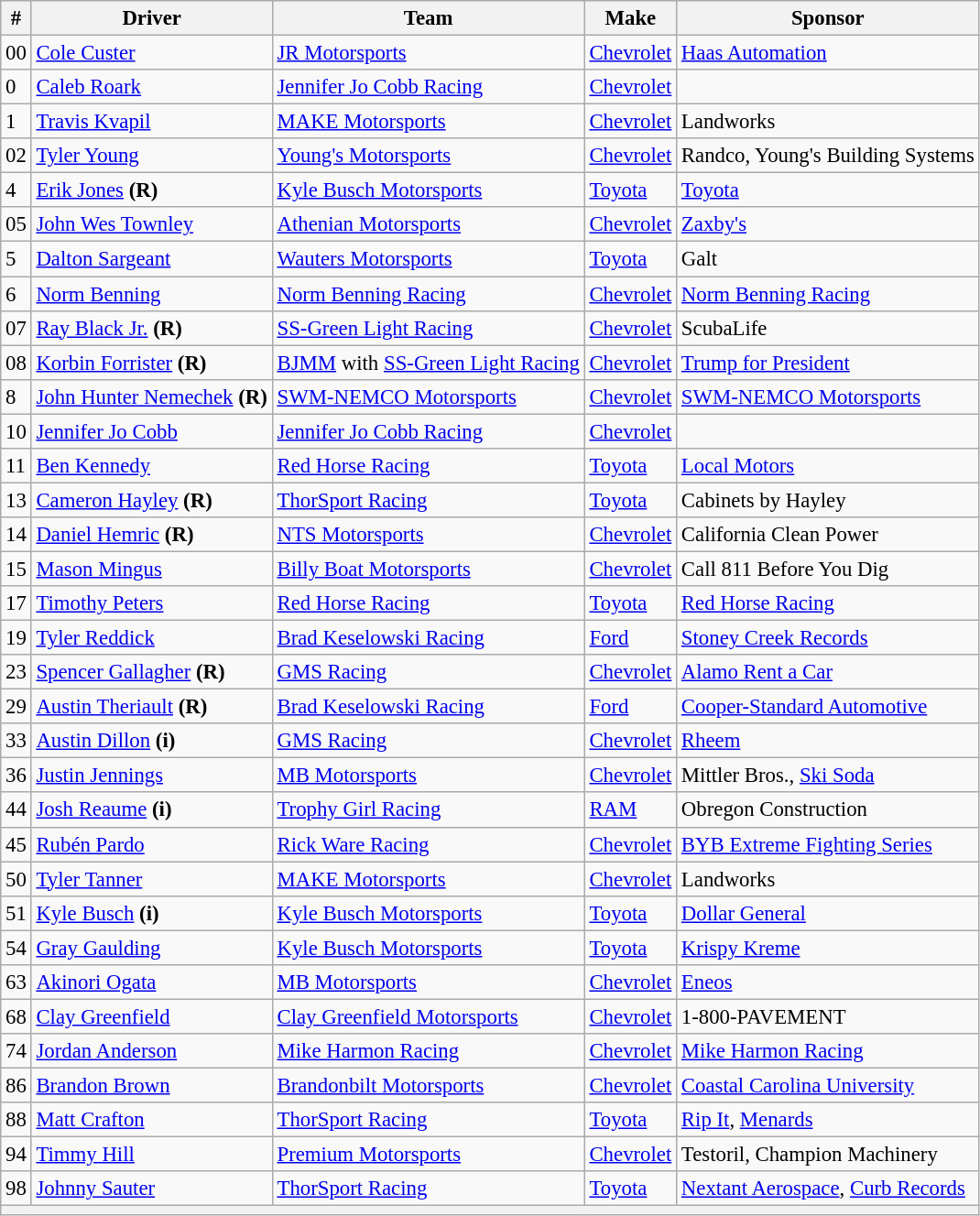<table class="wikitable" style="font-size:95%">
<tr>
<th>#</th>
<th>Driver</th>
<th>Team</th>
<th>Make</th>
<th>Sponsor</th>
</tr>
<tr>
<td>00</td>
<td><a href='#'>Cole Custer</a></td>
<td><a href='#'>JR Motorsports</a></td>
<td><a href='#'>Chevrolet</a></td>
<td><a href='#'>Haas Automation</a></td>
</tr>
<tr>
<td>0</td>
<td><a href='#'>Caleb Roark</a></td>
<td><a href='#'>Jennifer Jo Cobb Racing</a></td>
<td><a href='#'>Chevrolet</a></td>
<td></td>
</tr>
<tr>
<td>1</td>
<td><a href='#'>Travis Kvapil</a></td>
<td><a href='#'>MAKE Motorsports</a></td>
<td><a href='#'>Chevrolet</a></td>
<td>Landworks</td>
</tr>
<tr>
<td>02</td>
<td><a href='#'>Tyler Young</a></td>
<td><a href='#'>Young's Motorsports</a></td>
<td><a href='#'>Chevrolet</a></td>
<td>Randco, Young's Building Systems</td>
</tr>
<tr>
<td>4</td>
<td><a href='#'>Erik Jones</a> <strong>(R)</strong></td>
<td><a href='#'>Kyle Busch Motorsports</a></td>
<td><a href='#'>Toyota</a></td>
<td><a href='#'>Toyota</a></td>
</tr>
<tr>
<td>05</td>
<td><a href='#'>John Wes Townley</a></td>
<td><a href='#'>Athenian Motorsports</a></td>
<td><a href='#'>Chevrolet</a></td>
<td><a href='#'>Zaxby's</a></td>
</tr>
<tr>
<td>5</td>
<td><a href='#'>Dalton Sargeant</a></td>
<td><a href='#'>Wauters Motorsports</a></td>
<td><a href='#'>Toyota</a></td>
<td>Galt</td>
</tr>
<tr>
<td>6</td>
<td><a href='#'>Norm Benning</a></td>
<td><a href='#'>Norm Benning Racing</a></td>
<td><a href='#'>Chevrolet</a></td>
<td><a href='#'>Norm Benning Racing</a></td>
</tr>
<tr>
<td>07</td>
<td><a href='#'>Ray Black Jr.</a> <strong>(R)</strong></td>
<td><a href='#'>SS-Green Light Racing</a></td>
<td><a href='#'>Chevrolet</a></td>
<td>ScubaLife</td>
</tr>
<tr>
<td>08</td>
<td><a href='#'>Korbin Forrister</a> <strong>(R)</strong></td>
<td><a href='#'>BJMM</a> with <a href='#'>SS-Green Light Racing</a></td>
<td><a href='#'>Chevrolet</a></td>
<td><a href='#'>Trump for President</a></td>
</tr>
<tr>
<td>8</td>
<td><a href='#'>John Hunter Nemechek</a> <strong>(R)</strong></td>
<td><a href='#'>SWM-NEMCO Motorsports</a></td>
<td><a href='#'>Chevrolet</a></td>
<td><a href='#'>SWM-NEMCO Motorsports</a></td>
</tr>
<tr>
<td>10</td>
<td><a href='#'>Jennifer Jo Cobb</a></td>
<td><a href='#'>Jennifer Jo Cobb Racing</a></td>
<td><a href='#'>Chevrolet</a></td>
<td></td>
</tr>
<tr>
<td>11</td>
<td><a href='#'>Ben Kennedy</a></td>
<td><a href='#'>Red Horse Racing</a></td>
<td><a href='#'>Toyota</a></td>
<td><a href='#'>Local Motors</a></td>
</tr>
<tr>
<td>13</td>
<td><a href='#'>Cameron Hayley</a> <strong>(R)</strong></td>
<td><a href='#'>ThorSport Racing</a></td>
<td><a href='#'>Toyota</a></td>
<td>Cabinets by Hayley</td>
</tr>
<tr>
<td>14</td>
<td><a href='#'>Daniel Hemric</a> <strong>(R)</strong></td>
<td><a href='#'>NTS Motorsports</a></td>
<td><a href='#'>Chevrolet</a></td>
<td>California Clean Power</td>
</tr>
<tr>
<td>15</td>
<td><a href='#'>Mason Mingus</a></td>
<td><a href='#'>Billy Boat Motorsports</a></td>
<td><a href='#'>Chevrolet</a></td>
<td>Call 811 Before You Dig</td>
</tr>
<tr>
<td>17</td>
<td><a href='#'>Timothy Peters</a></td>
<td><a href='#'>Red Horse Racing</a></td>
<td><a href='#'>Toyota</a></td>
<td><a href='#'>Red Horse Racing</a></td>
</tr>
<tr>
<td>19</td>
<td><a href='#'>Tyler Reddick</a></td>
<td><a href='#'>Brad Keselowski Racing</a></td>
<td><a href='#'>Ford</a></td>
<td><a href='#'>Stoney Creek Records</a></td>
</tr>
<tr>
<td>23</td>
<td><a href='#'>Spencer Gallagher</a> <strong>(R)</strong></td>
<td><a href='#'>GMS Racing</a></td>
<td><a href='#'>Chevrolet</a></td>
<td><a href='#'>Alamo Rent a Car</a></td>
</tr>
<tr>
<td>29</td>
<td><a href='#'>Austin Theriault</a> <strong>(R)</strong></td>
<td><a href='#'>Brad Keselowski Racing</a></td>
<td><a href='#'>Ford</a></td>
<td><a href='#'>Cooper-Standard Automotive</a></td>
</tr>
<tr>
<td>33</td>
<td><a href='#'>Austin Dillon</a> <strong>(i)</strong></td>
<td><a href='#'>GMS Racing</a></td>
<td><a href='#'>Chevrolet</a></td>
<td><a href='#'>Rheem</a></td>
</tr>
<tr>
<td>36</td>
<td><a href='#'>Justin Jennings</a></td>
<td><a href='#'>MB Motorsports</a></td>
<td><a href='#'>Chevrolet</a></td>
<td>Mittler Bros., <a href='#'>Ski Soda</a></td>
</tr>
<tr>
<td>44</td>
<td><a href='#'>Josh Reaume</a> <strong>(i)</strong></td>
<td><a href='#'>Trophy Girl Racing</a></td>
<td><a href='#'>RAM</a></td>
<td>Obregon Construction</td>
</tr>
<tr>
<td>45</td>
<td><a href='#'>Rubén Pardo</a></td>
<td><a href='#'>Rick Ware Racing</a></td>
<td><a href='#'>Chevrolet</a></td>
<td><a href='#'>BYB Extreme Fighting Series</a></td>
</tr>
<tr>
<td>50</td>
<td><a href='#'>Tyler Tanner</a></td>
<td><a href='#'>MAKE Motorsports</a></td>
<td><a href='#'>Chevrolet</a></td>
<td>Landworks</td>
</tr>
<tr>
<td>51</td>
<td><a href='#'>Kyle Busch</a> <strong>(i)</strong></td>
<td><a href='#'>Kyle Busch Motorsports</a></td>
<td><a href='#'>Toyota</a></td>
<td><a href='#'>Dollar General</a></td>
</tr>
<tr>
<td>54</td>
<td><a href='#'>Gray Gaulding</a></td>
<td><a href='#'>Kyle Busch Motorsports</a></td>
<td><a href='#'>Toyota</a></td>
<td><a href='#'>Krispy Kreme</a></td>
</tr>
<tr>
<td>63</td>
<td><a href='#'>Akinori Ogata</a></td>
<td><a href='#'>MB Motorsports</a></td>
<td><a href='#'>Chevrolet</a></td>
<td><a href='#'>Eneos</a></td>
</tr>
<tr>
<td>68</td>
<td><a href='#'>Clay Greenfield</a></td>
<td><a href='#'>Clay Greenfield Motorsports</a></td>
<td><a href='#'>Chevrolet</a></td>
<td>1-800-PAVEMENT</td>
</tr>
<tr>
<td>74</td>
<td><a href='#'>Jordan Anderson</a></td>
<td><a href='#'>Mike Harmon Racing</a></td>
<td><a href='#'>Chevrolet</a></td>
<td><a href='#'>Mike Harmon Racing</a></td>
</tr>
<tr>
<td>86</td>
<td><a href='#'>Brandon Brown</a></td>
<td><a href='#'>Brandonbilt Motorsports</a></td>
<td><a href='#'>Chevrolet</a></td>
<td><a href='#'>Coastal Carolina University</a></td>
</tr>
<tr>
<td>88</td>
<td><a href='#'>Matt Crafton</a></td>
<td><a href='#'>ThorSport Racing</a></td>
<td><a href='#'>Toyota</a></td>
<td><a href='#'>Rip It</a>, <a href='#'>Menards</a></td>
</tr>
<tr>
<td>94</td>
<td><a href='#'>Timmy Hill</a></td>
<td><a href='#'>Premium Motorsports</a></td>
<td><a href='#'>Chevrolet</a></td>
<td>Testoril, Champion Machinery</td>
</tr>
<tr>
<td>98</td>
<td><a href='#'>Johnny Sauter</a></td>
<td><a href='#'>ThorSport Racing</a></td>
<td><a href='#'>Toyota</a></td>
<td><a href='#'>Nextant Aerospace</a>, <a href='#'>Curb Records</a></td>
</tr>
<tr>
<th colspan="5"></th>
</tr>
</table>
